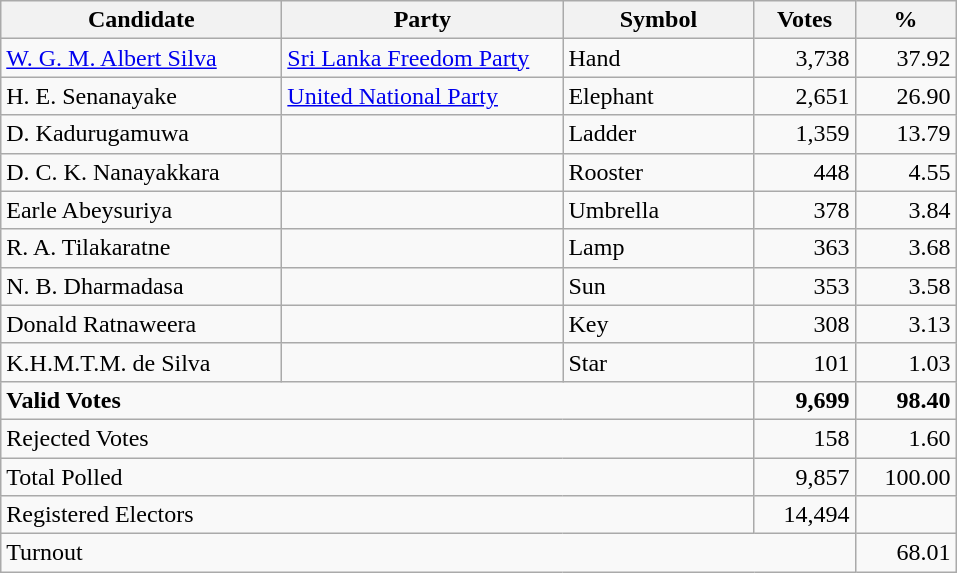<table class="wikitable" border="1" style="text-align:right;">
<tr>
<th align=left width="180">Candidate</th>
<th align=left width="180">Party</th>
<th align=left width="120">Symbol</th>
<th align=left width="60">Votes</th>
<th align=left width="60">%</th>
</tr>
<tr>
<td align=left><a href='#'>W. G. M. Albert Silva</a></td>
<td align=left><a href='#'>Sri Lanka Freedom Party</a></td>
<td align=left>Hand</td>
<td>3,738</td>
<td>37.92</td>
</tr>
<tr>
<td align=left>H. E. Senanayake</td>
<td align=left><a href='#'>United National Party</a></td>
<td align=left>Elephant</td>
<td>2,651</td>
<td>26.90</td>
</tr>
<tr>
<td align=left>D. Kadurugamuwa</td>
<td align=left></td>
<td align=left>Ladder</td>
<td>1,359</td>
<td>13.79</td>
</tr>
<tr>
<td align=left>D. C. K. Nanayakkara</td>
<td align=left></td>
<td align=left>Rooster</td>
<td>448</td>
<td>4.55</td>
</tr>
<tr>
<td align=left>Earle Abeysuriya</td>
<td align=left></td>
<td align=left>Umbrella</td>
<td>378</td>
<td>3.84</td>
</tr>
<tr>
<td align=left>R. A. Tilakaratne</td>
<td align=left></td>
<td align=left>Lamp</td>
<td>363</td>
<td>3.68</td>
</tr>
<tr>
<td align=left>N. B. Dharmadasa</td>
<td align=left></td>
<td align=left>Sun</td>
<td>353</td>
<td>3.58</td>
</tr>
<tr>
<td align=left>Donald Ratnaweera</td>
<td align=left></td>
<td align=left>Key</td>
<td>308</td>
<td>3.13</td>
</tr>
<tr>
<td align=left>K.H.M.T.M. de Silva</td>
<td align=left></td>
<td align=left>Star</td>
<td>101</td>
<td>1.03</td>
</tr>
<tr>
<td align=left colspan=3><strong>Valid Votes</strong></td>
<td><strong>9,699</strong></td>
<td><strong>98.40</strong></td>
</tr>
<tr>
<td align=left colspan=3>Rejected Votes</td>
<td>158</td>
<td>1.60</td>
</tr>
<tr>
<td align=left colspan=3>Total Polled</td>
<td>9,857</td>
<td>100.00</td>
</tr>
<tr>
<td align=left colspan=3>Registered Electors</td>
<td>14,494</td>
<td></td>
</tr>
<tr>
<td align=left colspan=4>Turnout</td>
<td>68.01</td>
</tr>
</table>
